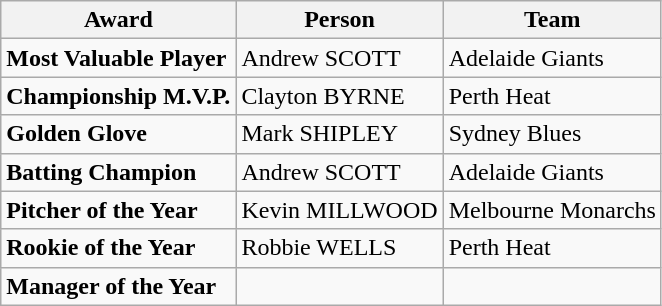<table class="wikitable">
<tr>
<th>Award</th>
<th>Person</th>
<th>Team</th>
</tr>
<tr>
<td><strong>Most Valuable Player</strong></td>
<td>Andrew SCOTT</td>
<td>Adelaide Giants</td>
</tr>
<tr>
<td><strong>Championship M.V.P.</strong></td>
<td>Clayton BYRNE</td>
<td>Perth Heat</td>
</tr>
<tr>
<td><strong>Golden Glove</strong></td>
<td>Mark SHIPLEY</td>
<td>Sydney Blues</td>
</tr>
<tr>
<td><strong>Batting Champion</strong></td>
<td>Andrew SCOTT</td>
<td>Adelaide Giants</td>
</tr>
<tr>
<td><strong>Pitcher of the Year</strong></td>
<td>Kevin MILLWOOD</td>
<td>Melbourne Monarchs</td>
</tr>
<tr>
<td><strong>Rookie of the Year</strong></td>
<td>Robbie WELLS</td>
<td>Perth Heat</td>
</tr>
<tr>
<td><strong>Manager of the Year</strong></td>
<td></td>
<td></td>
</tr>
</table>
